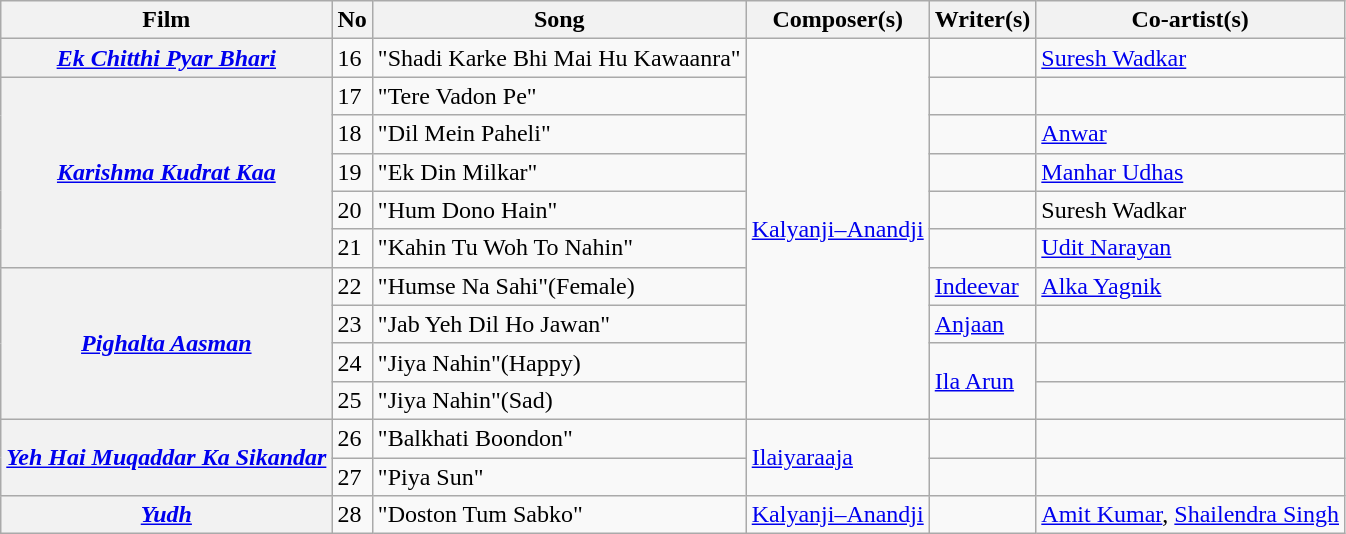<table class="wikitable">
<tr>
<th>Film</th>
<th><strong>No</strong></th>
<th>Song</th>
<th>Composer(s)</th>
<th>Writer(s)</th>
<th>Co-artist(s)</th>
</tr>
<tr>
<th><em><a href='#'>Ek Chitthi Pyar Bhari</a></em></th>
<td>16</td>
<td>"Shadi Karke Bhi Mai Hu Kawaanra"</td>
<td rowspan="10"><a href='#'>Kalyanji–Anandji</a></td>
<td></td>
<td><a href='#'>Suresh Wadkar</a></td>
</tr>
<tr>
<th rowspan="5"><em><a href='#'>Karishma Kudrat Kaa</a></em></th>
<td>17</td>
<td>"Tere Vadon Pe"</td>
<td></td>
<td></td>
</tr>
<tr>
<td>18</td>
<td>"Dil Mein Paheli"</td>
<td></td>
<td><a href='#'>Anwar</a></td>
</tr>
<tr>
<td>19</td>
<td>"Ek Din Milkar"</td>
<td></td>
<td><a href='#'>Manhar Udhas</a></td>
</tr>
<tr>
<td>20</td>
<td>"Hum Dono Hain"</td>
<td></td>
<td>Suresh Wadkar</td>
</tr>
<tr>
<td>21</td>
<td>"Kahin Tu Woh To Nahin"</td>
<td></td>
<td><a href='#'>Udit Narayan</a></td>
</tr>
<tr>
<th rowspan="4"><em><a href='#'>Pighalta Aasman</a></em></th>
<td>22</td>
<td>"Humse Na Sahi"(Female)</td>
<td><a href='#'>Indeevar</a></td>
<td><a href='#'>Alka Yagnik</a></td>
</tr>
<tr>
<td>23</td>
<td>"Jab Yeh Dil Ho Jawan"</td>
<td><a href='#'>Anjaan</a></td>
<td></td>
</tr>
<tr>
<td>24</td>
<td>"Jiya Nahin"(Happy)</td>
<td rowspan="2"><a href='#'>Ila Arun</a></td>
<td></td>
</tr>
<tr>
<td>25</td>
<td>"Jiya Nahin"(Sad)</td>
<td></td>
</tr>
<tr>
<th rowspan="2"><a href='#'><em>Yeh Hai Muqaddar Ka Sikandar</em></a></th>
<td>26</td>
<td>"Balkhati Boondon"</td>
<td rowspan="2"><a href='#'>Ilaiyaraaja</a></td>
<td></td>
<td></td>
</tr>
<tr>
<td>27</td>
<td>"Piya Sun"</td>
<td></td>
<td></td>
</tr>
<tr>
<th><a href='#'><em>Yudh</em></a></th>
<td>28</td>
<td>"Doston Tum Sabko"</td>
<td><a href='#'>Kalyanji–Anandji</a></td>
<td></td>
<td><a href='#'>Amit Kumar</a>, <a href='#'>Shailendra Singh</a></td>
</tr>
</table>
